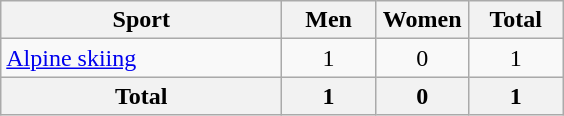<table class="wikitable sortable" style="text-align:center;">
<tr>
<th width=180>Sport</th>
<th width=55>Men</th>
<th width=55>Women</th>
<th width=55>Total</th>
</tr>
<tr>
<td align=left><a href='#'>Alpine skiing</a></td>
<td>1</td>
<td>0</td>
<td>1</td>
</tr>
<tr>
<th>Total</th>
<th>1</th>
<th>0</th>
<th>1</th>
</tr>
</table>
